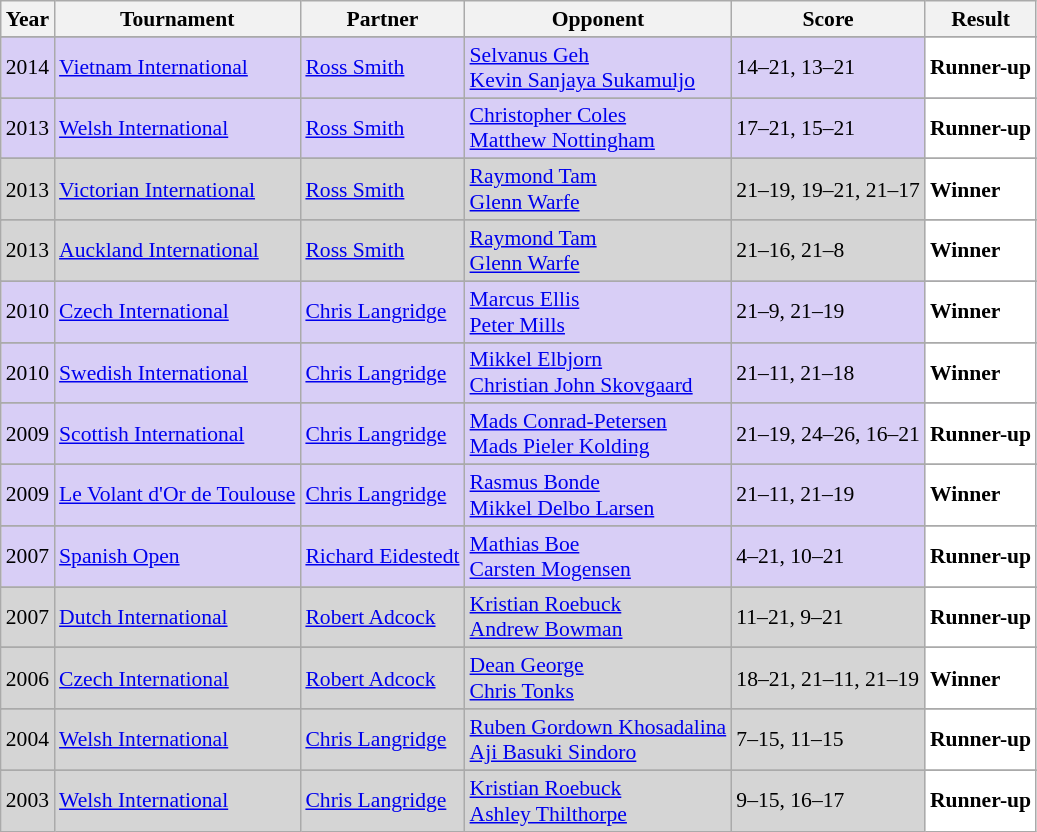<table class="sortable wikitable" style="font-size: 90%;">
<tr>
<th>Year</th>
<th>Tournament</th>
<th>Partner</th>
<th>Opponent</th>
<th>Score</th>
<th>Result</th>
</tr>
<tr>
</tr>
<tr style="background:#D8CEF6">
<td align="center">2014</td>
<td align="left"><a href='#'>Vietnam International</a></td>
<td align="left"> <a href='#'>Ross Smith</a></td>
<td align="left"> <a href='#'>Selvanus Geh</a><br> <a href='#'>Kevin Sanjaya Sukamuljo</a></td>
<td align="left">14–21, 13–21</td>
<td style="text-align:left; background:white"> <strong>Runner-up</strong></td>
</tr>
<tr>
</tr>
<tr style="background:#D8CEF6">
<td align="center">2013</td>
<td align="left"><a href='#'>Welsh International</a></td>
<td align="left"> <a href='#'>Ross Smith</a></td>
<td align="left"> <a href='#'>Christopher Coles</a><br> <a href='#'>Matthew Nottingham</a></td>
<td align="left">17–21, 15–21</td>
<td style="text-align:left; background:white"> <strong>Runner-up</strong></td>
</tr>
<tr>
</tr>
<tr style="background:#D5D5D5">
<td align="center">2013</td>
<td align="left"><a href='#'>Victorian International</a></td>
<td align="left"> <a href='#'>Ross Smith</a></td>
<td align="left"> <a href='#'>Raymond Tam</a><br> <a href='#'>Glenn Warfe</a></td>
<td align="left">21–19, 19–21, 21–17</td>
<td style="text-align:left; background:white"> <strong>Winner</strong></td>
</tr>
<tr>
</tr>
<tr style="background:#D5D5D5">
<td align="center">2013</td>
<td align="left"><a href='#'>Auckland International</a></td>
<td align="left"> <a href='#'>Ross Smith</a></td>
<td align="left"> <a href='#'>Raymond Tam</a><br> <a href='#'>Glenn Warfe</a></td>
<td align="left">21–16, 21–8</td>
<td style="text-align:left; background:white"> <strong>Winner</strong></td>
</tr>
<tr>
</tr>
<tr style="background:#D8CEF6">
<td align="center">2010</td>
<td align="left"><a href='#'>Czech International</a></td>
<td align="left"> <a href='#'>Chris Langridge</a></td>
<td align="left"> <a href='#'>Marcus Ellis</a><br> <a href='#'>Peter Mills</a></td>
<td align="left">21–9, 21–19</td>
<td style="text-align:left; background:white"> <strong>Winner</strong></td>
</tr>
<tr>
</tr>
<tr style="background:#D8CEF6">
<td align="center">2010</td>
<td align="left"><a href='#'>Swedish International</a></td>
<td align="left"> <a href='#'>Chris Langridge</a></td>
<td align="left"> <a href='#'>Mikkel Elbjorn</a><br> <a href='#'>Christian John Skovgaard</a></td>
<td align="left">21–11, 21–18</td>
<td style="text-align:left; background:white"> <strong>Winner</strong></td>
</tr>
<tr>
</tr>
<tr style="background:#D8CEF6">
<td align="center">2009</td>
<td align="left"><a href='#'>Scottish International</a></td>
<td align="left"> <a href='#'>Chris Langridge</a></td>
<td align="left"> <a href='#'>Mads Conrad-Petersen</a><br> <a href='#'>Mads Pieler Kolding</a></td>
<td align="left">21–19, 24–26, 16–21</td>
<td style="text-align:left; background:white"> <strong>Runner-up</strong></td>
</tr>
<tr>
</tr>
<tr style="background:#D8CEF6">
<td align="center">2009</td>
<td align="left"><a href='#'>Le Volant d'Or de Toulouse</a></td>
<td align="left"> <a href='#'>Chris Langridge</a></td>
<td align="left"> <a href='#'>Rasmus Bonde</a><br> <a href='#'>Mikkel Delbo Larsen</a></td>
<td align="left">21–11, 21–19</td>
<td style="text-align:left; background:white"> <strong>Winner</strong></td>
</tr>
<tr>
</tr>
<tr style="background:#D8CEF6">
<td align="center">2007</td>
<td align="left"><a href='#'>Spanish Open</a></td>
<td align="left"> <a href='#'>Richard Eidestedt</a></td>
<td align="left"> <a href='#'>Mathias Boe</a><br> <a href='#'>Carsten Mogensen</a></td>
<td align="left">4–21, 10–21</td>
<td style="text-align:left; background:white"> <strong>Runner-up</strong></td>
</tr>
<tr>
</tr>
<tr style="background:#D5D5D5">
<td align="center">2007</td>
<td align="left"><a href='#'>Dutch International</a></td>
<td align="left"> <a href='#'>Robert Adcock</a></td>
<td align="left"> <a href='#'>Kristian Roebuck</a><br> <a href='#'>Andrew Bowman</a></td>
<td align="left">11–21, 9–21</td>
<td style="text-align:left; background:white"> <strong>Runner-up</strong></td>
</tr>
<tr>
</tr>
<tr style="background:#D5D5D5">
<td align="center">2006</td>
<td align="left"><a href='#'>Czech International</a></td>
<td align="left"> <a href='#'>Robert Adcock</a></td>
<td align="left"> <a href='#'>Dean George</a><br> <a href='#'>Chris Tonks</a></td>
<td align="left">18–21, 21–11, 21–19</td>
<td style="text-align:left; background:white"> <strong>Winner</strong></td>
</tr>
<tr>
</tr>
<tr style="background:#D5D5D5">
<td align="center">2004</td>
<td align="left"><a href='#'>Welsh International</a></td>
<td align="left"> <a href='#'>Chris Langridge</a></td>
<td align="left"> <a href='#'>Ruben Gordown Khosadalina</a><br> <a href='#'>Aji Basuki Sindoro</a></td>
<td align="left">7–15, 11–15</td>
<td style="text-align:left; background:white"> <strong>Runner-up</strong></td>
</tr>
<tr>
</tr>
<tr style="background:#D5D5D5">
<td align="center">2003</td>
<td align="left"><a href='#'>Welsh International</a></td>
<td align="left"> <a href='#'>Chris Langridge</a></td>
<td align="left"> <a href='#'>Kristian Roebuck</a><br> <a href='#'>Ashley Thilthorpe</a></td>
<td align="left">9–15, 16–17</td>
<td style="text-align:left; background:white"> <strong>Runner-up</strong></td>
</tr>
</table>
